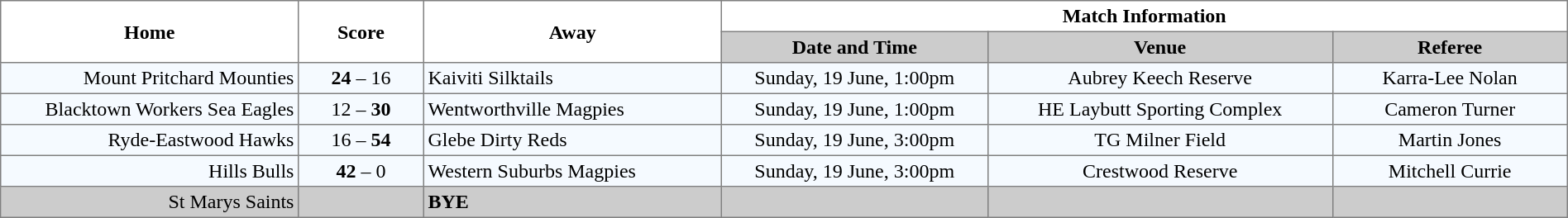<table border="1" cellpadding="3" cellspacing="0" width="100%" style="border-collapse:collapse;  text-align:center;">
<tr>
<th rowspan="2" width="19%">Home</th>
<th rowspan="2" width="8%">Score</th>
<th rowspan="2" width="19%">Away</th>
<th colspan="3">Match Information</th>
</tr>
<tr style="background:#CCCCCC">
<th width="17%">Date and Time</th>
<th width="22%">Venue</th>
<th width="50%">Referee</th>
</tr>
<tr style="text-align:center; background:#f5faff;">
<td align="right">Mount Pritchard Mounties </td>
<td><strong>24</strong> – 16</td>
<td align="left"> Kaiviti Silktails</td>
<td>Sunday, 19 June, 1:00pm</td>
<td>Aubrey Keech Reserve</td>
<td>Karra-Lee Nolan</td>
</tr>
<tr style="text-align:center; background:#f5faff;">
<td align="right">Blacktown Workers Sea Eagles </td>
<td>12 – <strong>30</strong></td>
<td align="left"> Wentworthville Magpies</td>
<td>Sunday, 19 June, 1:00pm</td>
<td>HE Laybutt Sporting Complex</td>
<td>Cameron Turner</td>
</tr>
<tr style="text-align:center; background:#f5faff;">
<td align="right">Ryde-Eastwood Hawks </td>
<td>16 – <strong>54</strong></td>
<td align="left"> Glebe Dirty Reds</td>
<td>Sunday, 19 June, 3:00pm</td>
<td>TG Milner Field</td>
<td>Martin Jones</td>
</tr>
<tr style="text-align:center; background:#f5faff;">
<td align="right">Hills Bulls </td>
<td><strong>42</strong> – 0</td>
<td align="left"> Western Suburbs Magpies</td>
<td>Sunday, 19 June, 3:00pm</td>
<td>Crestwood Reserve</td>
<td>Mitchell Currie</td>
</tr>
<tr style="text-align:center; background:#CCCCCC;">
<td align="right">St Marys Saints </td>
<td></td>
<td align="left"><strong>BYE</strong></td>
<td></td>
<td></td>
<td></td>
</tr>
</table>
